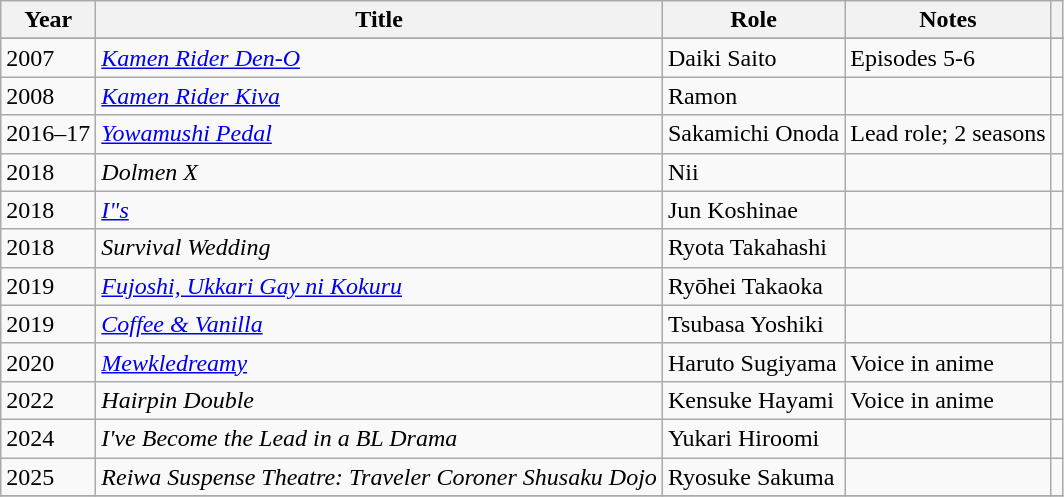<table class="wikitable">
<tr>
<th>Year</th>
<th>Title</th>
<th>Role</th>
<th>Notes</th>
<th></th>
</tr>
<tr>
</tr>
<tr>
<td>2007</td>
<td><em><a href='#'>Kamen Rider Den-O</a></em></td>
<td>Daiki Saito</td>
<td>Episodes 5-6</td>
<td></td>
</tr>
<tr>
<td>2008</td>
<td><em><a href='#'>Kamen Rider Kiva</a></em></td>
<td>Ramon</td>
<td></td>
<td></td>
</tr>
<tr>
<td>2016–17</td>
<td><em><a href='#'>Yowamushi Pedal</a></em></td>
<td>Sakamichi Onoda</td>
<td>Lead role; 2 seasons</td>
<td></td>
</tr>
<tr>
<td>2018</td>
<td><em>Dolmen X</em></td>
<td>Nii</td>
<td></td>
<td></td>
</tr>
<tr>
<td>2018</td>
<td><em><a href='#'>I"s</a></em></td>
<td>Jun Koshinae</td>
<td></td>
<td></td>
</tr>
<tr>
<td>2018</td>
<td><em>Survival Wedding</em></td>
<td>Ryota Takahashi</td>
<td></td>
<td></td>
</tr>
<tr>
<td>2019</td>
<td><em><a href='#'>Fujoshi, Ukkari Gay ni Kokuru</a></em></td>
<td>Ryōhei Takaoka</td>
<td></td>
<td></td>
</tr>
<tr>
<td>2019</td>
<td><em><a href='#'>Coffee & Vanilla</a></em></td>
<td>Tsubasa Yoshiki</td>
<td></td>
<td></td>
</tr>
<tr>
<td>2020</td>
<td><em><a href='#'>Mewkledreamy</a></em></td>
<td>Haruto Sugiyama</td>
<td>Voice in anime</td>
<td></td>
</tr>
<tr>
<td>2022</td>
<td><em>Hairpin Double</em></td>
<td>Kensuke Hayami</td>
<td>Voice in anime</td>
<td></td>
</tr>
<tr>
<td>2024</td>
<td><em>I've Become the Lead in a BL Drama</em></td>
<td>Yukari Hiroomi</td>
<td></td>
<td></td>
</tr>
<tr>
<td>2025</td>
<td><em>Reiwa Suspense Theatre: Traveler Coroner Shusaku Dojo</em></td>
<td>Ryosuke Sakuma</td>
<td></td>
<td></td>
</tr>
<tr>
</tr>
</table>
